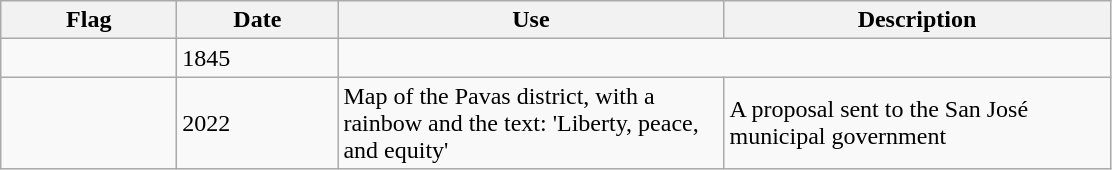<table class="wikitable">
<tr>
<th style="width:110px;">Flag</th>
<th style="width:100px;">Date</th>
<th style="width:250px;">Use</th>
<th style="width:250px;">Description</th>
</tr>
<tr>
<td></td>
<td>1845</td>
</tr>
<tr>
<td></td>
<td>2022</td>
<td>Map of the Pavas district, with a rainbow and the text: 'Liberty, peace, and equity'</td>
<td>A proposal sent to the San José municipal government</td>
</tr>
</table>
